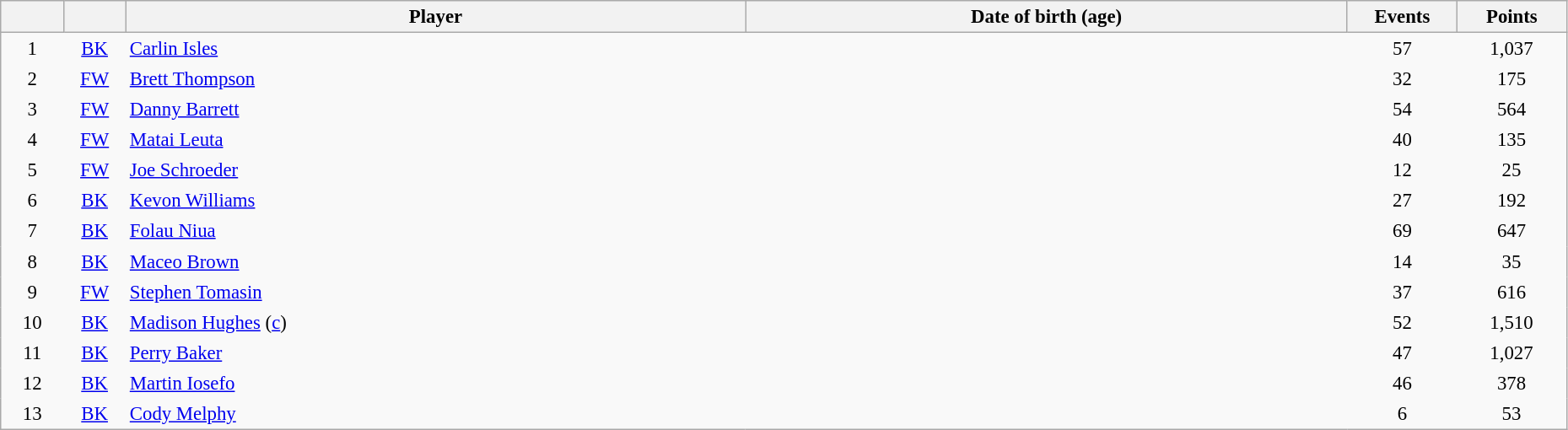<table class="sortable wikitable plainrowheaders" style="font-size:95%; width: 98%">
<tr>
<th scope="col" style="width:4%"></th>
<th scope="col" style="width:4%"></th>
<th scope="col">Player</th>
<th scope="col">Date of birth (age)</th>
<th scope="col" style="width:7%">Events</th>
<th scope="col" style="width:7%">Points</th>
</tr>
<tr>
<td style="text-align:center; border:0">1</td>
<td style="text-align:center; border:0"><a href='#'>BK</a></td>
<td style="text-align:left; border:0"><a href='#'>Carlin Isles</a></td>
<td style="text-align:left; border:0"></td>
<td style="text-align:center; border:0">57</td>
<td style="text-align:center; border:0">1,037</td>
</tr>
<tr>
<td style="text-align:center; border:0">2</td>
<td style="text-align:center; border:0"><a href='#'>FW</a></td>
<td style="text-align:left; border:0"><a href='#'>Brett Thompson</a></td>
<td style="text-align:left; border:0"></td>
<td style="text-align:center; border:0">32</td>
<td style="text-align:center; border:0">175</td>
</tr>
<tr>
<td style="text-align:center; border:0">3</td>
<td style="text-align:center; border:0"><a href='#'>FW</a></td>
<td style="text-align:left; border:0"><a href='#'>Danny Barrett</a></td>
<td style="text-align:left; border:0"></td>
<td style="text-align:center; border:0">54</td>
<td style="text-align:center; border:0">564</td>
</tr>
<tr>
<td style="text-align:center; border:0">4</td>
<td style="text-align:center; border:0"><a href='#'>FW</a></td>
<td style="text-align:left; border:0"><a href='#'>Matai Leuta</a></td>
<td style="text-align:left; border:0"></td>
<td style="text-align:center; border:0">40</td>
<td style="text-align:center; border:0">135</td>
</tr>
<tr>
<td style="text-align:center; border:0">5</td>
<td style="text-align:center; border:0"><a href='#'>FW</a></td>
<td style="text-align:left; border:0"><a href='#'>Joe Schroeder</a></td>
<td style="text-align:left; border:0"></td>
<td style="text-align:center; border:0">12</td>
<td style="text-align:center; border:0">25</td>
</tr>
<tr>
<td style="text-align:center; border:0">6</td>
<td style="text-align:center; border:0"><a href='#'>BK</a></td>
<td style="text-align:left; border:0"><a href='#'>Kevon Williams</a></td>
<td style="text-align:left; border:0"></td>
<td style="text-align:center; border:0">27</td>
<td style="text-align:center; border:0">192</td>
</tr>
<tr>
<td style="text-align:center; border:0">7</td>
<td style="text-align:center; border:0"><a href='#'>BK</a></td>
<td style="text-align:left; border:0"><a href='#'>Folau Niua</a></td>
<td style="text-align:left; border:0"></td>
<td style="text-align:center; border:0">69</td>
<td style="text-align:center; border:0">647</td>
</tr>
<tr>
<td style="text-align:center; border:0">8</td>
<td style="text-align:center; border:0"><a href='#'>BK</a></td>
<td style="text-align:left; border:0"><a href='#'>Maceo Brown</a></td>
<td style="text-align:left; border:0"></td>
<td style="text-align:center; border:0">14</td>
<td style="text-align:center; border:0">35</td>
</tr>
<tr>
<td style="text-align:center; border:0">9</td>
<td style="text-align:center; border:0"><a href='#'>FW</a></td>
<td style="text-align:left; border:0"><a href='#'>Stephen Tomasin</a></td>
<td style="text-align:left; border:0"></td>
<td style="text-align:center; border:0">37</td>
<td style="text-align:center; border:0">616</td>
</tr>
<tr>
<td style="text-align:center; border:0">10</td>
<td style="text-align:center; border:0"><a href='#'>BK</a></td>
<td style="text-align:left; border:0"><a href='#'>Madison Hughes</a> (<a href='#'>c</a>)</td>
<td style="text-align:left; border:0"></td>
<td style="text-align:center; border:0">52</td>
<td style="text-align:center; border:0">1,510</td>
</tr>
<tr>
<td style="text-align:center; border:0">11</td>
<td style="text-align:center; border:0"><a href='#'>BK</a></td>
<td style="text-align:left; border:0"><a href='#'>Perry Baker</a></td>
<td style="text-align:left; border:0"></td>
<td style="text-align:center; border:0">47</td>
<td style="text-align:center; border:0">1,027</td>
</tr>
<tr>
<td style="text-align:center; border:0">12</td>
<td style="text-align:center; border:0"><a href='#'>BK</a></td>
<td style="text-align:left; border:0"><a href='#'>Martin Iosefo</a></td>
<td style="text-align:left; border:0"></td>
<td style="text-align:center; border:0">46</td>
<td style="text-align:center; border:0">378</td>
</tr>
<tr>
<td style="text-align:center; border:0">13</td>
<td style="text-align:center; border:0"><a href='#'>BK</a></td>
<td style="text-align:left; border:0"><a href='#'>Cody Melphy</a></td>
<td style="text-align:left; border:0"></td>
<td style="text-align:center; border:0">6</td>
<td style="text-align:center; border:0">53</td>
</tr>
</table>
